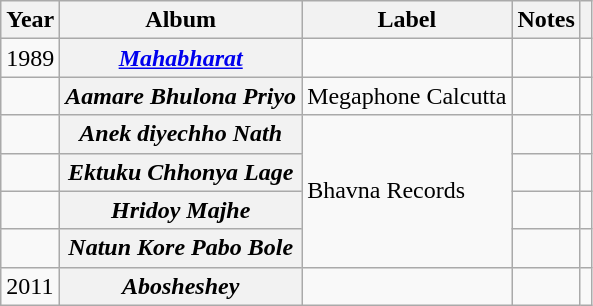<table class="wikitable sortable">
<tr>
<th>Year</th>
<th>Album</th>
<th>Label</th>
<th>Notes</th>
<th></th>
</tr>
<tr>
<td>1989</td>
<th><em><a href='#'>Mahabharat</a></em></th>
<td></td>
<td></td>
<td></td>
</tr>
<tr>
<td></td>
<th><em>Aamare Bhulona Priyo</em></th>
<td>Megaphone Calcutta</td>
<td></td>
<td></td>
</tr>
<tr>
<td></td>
<th><em>Anek diyechho Nath</em></th>
<td rowspan="4">Bhavna Records</td>
<td></td>
<td></td>
</tr>
<tr>
<td></td>
<th><em>Ektuku Chhonya Lage</em></th>
<td></td>
<td></td>
</tr>
<tr>
<td></td>
<th><em>Hridoy Majhe</em></th>
<td></td>
<td></td>
</tr>
<tr>
<td></td>
<th><em>Natun Kore Pabo Bole</em></th>
<td></td>
<td></td>
</tr>
<tr>
<td>2011</td>
<th><em>Abosheshey</em></th>
<td></td>
<td></td>
<td></td>
</tr>
</table>
